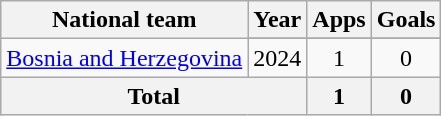<table class="wikitable" style="text-align:center">
<tr>
<th>National team</th>
<th>Year</th>
<th>Apps</th>
<th>Goals</th>
</tr>
<tr>
<td rowspan=2><a href='#'>Bosnia and Herzegovina</a></td>
</tr>
<tr>
<td>2024</td>
<td>1</td>
<td>0</td>
</tr>
<tr>
<th colspan=2>Total</th>
<th>1</th>
<th>0</th>
</tr>
</table>
